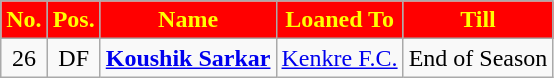<table class="wikitable" style="text-align:center;">
<tr>
<th style="background:#ff0000; color:#ffff00; text-align:center;">No.</th>
<th style="background:#ff0000; color:#ffff00; text-align:center;">Pos.</th>
<th style="background:#ff0000; color:#ffff00; text-align:center;">Name</th>
<th style="background:#ff0000; color:#ffff00; text-align:center;">Loaned To</th>
<th style="background:#ff0000; color:#ffff00; text-align:center;">Till</th>
</tr>
<tr>
<td>26</td>
<td>DF<br><td> <strong><a href='#'>Koushik Sarkar</a></strong></td></td>
<td><a href='#'>Kenkre F.C.</a></td>
<td>End of Season</td>
</tr>
</table>
